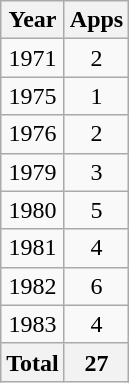<table class="wikitable" style="text-align:center">
<tr>
<th>Year</th>
<th>Apps</th>
</tr>
<tr>
<td>1971</td>
<td>2</td>
</tr>
<tr>
<td>1975</td>
<td>1</td>
</tr>
<tr>
<td>1976</td>
<td>2</td>
</tr>
<tr>
<td>1979</td>
<td>3</td>
</tr>
<tr>
<td>1980</td>
<td>5</td>
</tr>
<tr>
<td>1981</td>
<td>4</td>
</tr>
<tr>
<td>1982</td>
<td>6</td>
</tr>
<tr>
<td>1983</td>
<td>4</td>
</tr>
<tr>
<th colspan="1">Total</th>
<th>27</th>
</tr>
</table>
